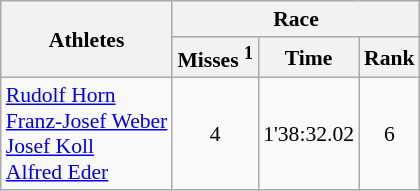<table class="wikitable" border="1" style="font-size:90%">
<tr>
<th rowspan=2>Athletes</th>
<th colspan=3>Race</th>
</tr>
<tr>
<th>Misses <sup>1</sup></th>
<th>Time</th>
<th>Rank</th>
</tr>
<tr>
<td><a href='#'>Rudolf Horn</a><br><a href='#'>Franz-Josef Weber</a><br><a href='#'>Josef Koll</a><br><a href='#'>Alfred Eder</a></td>
<td align=center>4</td>
<td align=center>1'38:32.02</td>
<td align=center>6</td>
</tr>
</table>
